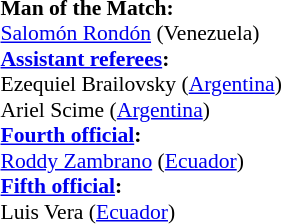<table width=50% style="font-size:90%">
<tr>
<td><br><strong>Man of the Match:</strong>
<br><a href='#'>Salomón Rondón</a> (Venezuela)<br><strong><a href='#'>Assistant referees</a>:</strong>
<br>Ezequiel Brailovsky (<a href='#'>Argentina</a>)
<br>Ariel Scime (<a href='#'>Argentina</a>)
<br><strong><a href='#'>Fourth official</a>:</strong>
<br><a href='#'>Roddy Zambrano</a> (<a href='#'>Ecuador</a>)
<br><strong><a href='#'>Fifth official</a>:</strong>
<br>Luis Vera (<a href='#'>Ecuador</a>)</td>
</tr>
</table>
